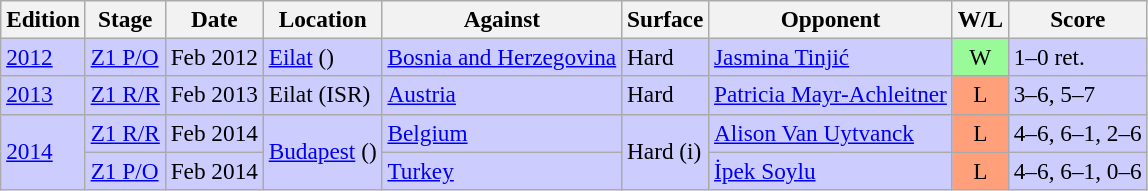<table class=wikitable style=font-size:97%>
<tr>
<th>Edition</th>
<th>Stage</th>
<th>Date</th>
<th>Location</th>
<th>Against</th>
<th>Surface</th>
<th>Opponent</th>
<th>W/L</th>
<th class="unsortable">Score</th>
</tr>
<tr style="background:#ccf;">
<td rowspan="1"><a href='#'>2012</a></td>
<td rowspan="1"><a href='#'>Z1 P/O</a></td>
<td>Feb 2012</td>
<td rowspan="1"><a href='#'>Eilat</a> ()</td>
<td> <a href='#'>Bosnia and Herzegovina</a></td>
<td rowspan="1">Hard</td>
<td><a href='#'>Jasmina Tinjić</a></td>
<td style="text-align:center; background:#98fb98;">W</td>
<td>1–0 ret.</td>
</tr>
<tr style="background:#ccf;">
<td rowspan="1"><a href='#'>2013</a></td>
<td rowspan="1"><a href='#'>Z1 R/R</a></td>
<td>Feb 2013</td>
<td rowspan="1">Eilat (ISR)</td>
<td> <a href='#'>Austria</a></td>
<td rowspan="1">Hard</td>
<td><a href='#'>Patricia Mayr-Achleitner</a></td>
<td style="text-align:center; background:#ffa07a;">L</td>
<td>3–6, 5–7</td>
</tr>
<tr style="background:#ccf;">
<td rowspan="2"><a href='#'>2014</a></td>
<td rowspan="1"><a href='#'>Z1 R/R</a></td>
<td>Feb 2014</td>
<td rowspan="2"><a href='#'>Budapest</a> ()</td>
<td> <a href='#'>Belgium</a></td>
<td rowspan="2">Hard (i)</td>
<td><a href='#'>Alison Van Uytvanck</a></td>
<td style="text-align:center; background:#ffa07a;">L</td>
<td>4–6, 6–1, 2–6</td>
</tr>
<tr style="background:#ccf;">
<td rowspan="1"><a href='#'>Z1 P/O</a></td>
<td>Feb 2014</td>
<td> <a href='#'>Turkey</a></td>
<td><a href='#'>İpek Soylu</a></td>
<td style="text-align:center; background:#ffa07a;">L</td>
<td>4–6, 6–1, 0–6</td>
</tr>
</table>
